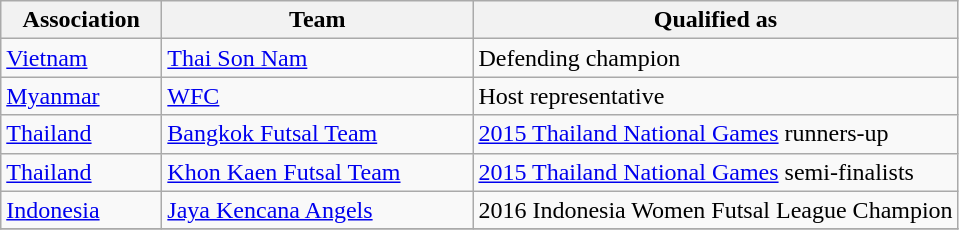<table class="wikitable">
<tr>
<th width=100>Association</th>
<th width=200>Team</th>
<th>Qualified as</th>
</tr>
<tr>
<td> <a href='#'>Vietnam</a></td>
<td><a href='#'>Thai Son Nam</a></td>
<td>Defending champion</td>
</tr>
<tr>
<td> <a href='#'>Myanmar</a></td>
<td><a href='#'>WFC</a></td>
<td>Host representative</td>
</tr>
<tr>
<td> <a href='#'>Thailand</a></td>
<td><a href='#'>Bangkok Futsal Team</a></td>
<td><a href='#'>2015 Thailand National Games</a> runners-up</td>
</tr>
<tr>
<td> <a href='#'>Thailand</a></td>
<td><a href='#'>Khon Kaen Futsal Team</a></td>
<td><a href='#'>2015 Thailand National Games</a> semi-finalists</td>
</tr>
<tr>
<td> <a href='#'>Indonesia</a></td>
<td><a href='#'>Jaya Kencana Angels</a></td>
<td>2016 Indonesia Women Futsal League Champion</td>
</tr>
<tr>
</tr>
</table>
